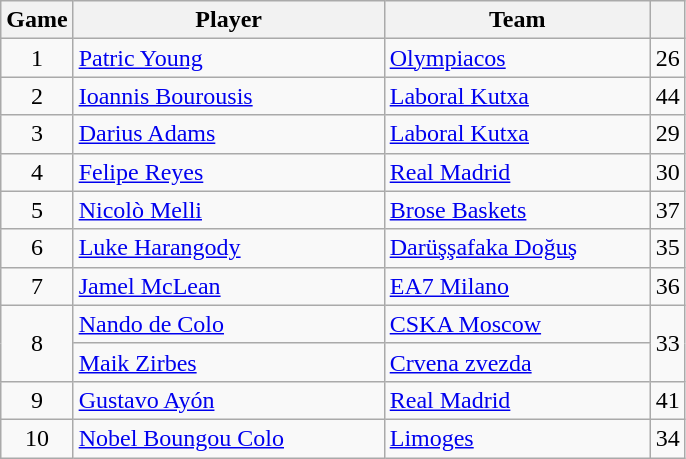<table class="wikitable sortable" style="text-align: center;">
<tr>
<th>Game</th>
<th style="width:200px;">Player</th>
<th style="width:170px;">Team</th>
<th></th>
</tr>
<tr>
<td>1</td>
<td align="left"> <a href='#'>Patric Young</a></td>
<td align="left"> <a href='#'>Olympiacos</a></td>
<td>26</td>
</tr>
<tr>
<td>2</td>
<td align="left"> <a href='#'>Ioannis Bourousis</a></td>
<td align="left"> <a href='#'>Laboral Kutxa</a></td>
<td>44</td>
</tr>
<tr>
<td>3</td>
<td align="left"> <a href='#'>Darius Adams</a></td>
<td align="left"> <a href='#'>Laboral Kutxa</a></td>
<td>29</td>
</tr>
<tr>
<td>4</td>
<td align="left"> <a href='#'>Felipe Reyes</a></td>
<td align="left"> <a href='#'>Real Madrid</a></td>
<td>30</td>
</tr>
<tr>
<td>5</td>
<td align="left"> <a href='#'>Nicolò Melli</a></td>
<td align="left"> <a href='#'>Brose Baskets</a></td>
<td>37</td>
</tr>
<tr>
<td>6</td>
<td align="left"> <a href='#'>Luke Harangody</a></td>
<td align="left"> <a href='#'>Darüşşafaka Doğuş</a></td>
<td>35</td>
</tr>
<tr>
<td>7</td>
<td align="left"> <a href='#'>Jamel McLean</a></td>
<td align="left"> <a href='#'>EA7 Milano</a></td>
<td>36</td>
</tr>
<tr>
<td rowspan=2>8</td>
<td align="left"> <a href='#'>Nando de Colo</a></td>
<td align="left"> <a href='#'>CSKA Moscow</a></td>
<td rowspan=2>33</td>
</tr>
<tr>
<td align="left"> <a href='#'>Maik Zirbes</a></td>
<td align="left"> <a href='#'>Crvena zvezda</a></td>
</tr>
<tr>
<td>9</td>
<td align="left"> <a href='#'>Gustavo Ayón</a></td>
<td align="left"> <a href='#'>Real Madrid</a></td>
<td>41</td>
</tr>
<tr>
<td>10</td>
<td align="left"> <a href='#'>Nobel Boungou Colo</a></td>
<td align="left"> <a href='#'>Limoges</a></td>
<td>34</td>
</tr>
</table>
